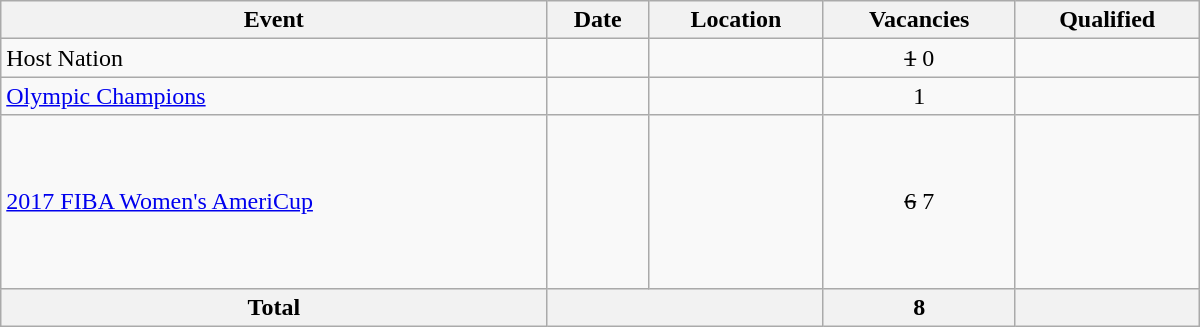<table class="wikitable" width=800>
<tr>
<th>Event</th>
<th>Date</th>
<th>Location</th>
<th>Vacancies</th>
<th>Qualified</th>
</tr>
<tr>
<td>Host Nation</td>
<td></td>
<td></td>
<td align=center><s>1</s> 0</td>
<td><s></s></td>
</tr>
<tr>
<td><a href='#'>Olympic Champions</a></td>
<td></td>
<td></td>
<td align=center>1</td>
<td></td>
</tr>
<tr>
<td><a href='#'>2017 FIBA Women's AmeriCup</a></td>
<td></td>
<td></td>
<td align=center><s>6</s> 7</td>
<td><br><br><br><br><br><br></td>
</tr>
<tr>
<th>Total</th>
<th colspan="2"></th>
<th>8</th>
<th></th>
</tr>
</table>
